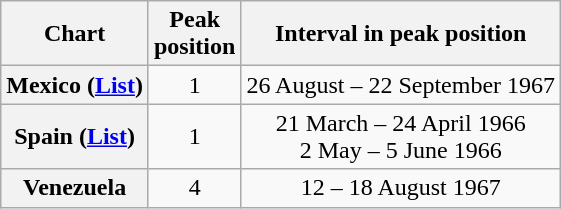<table class="wikitable sortable plainrowheaders">
<tr>
<th>Chart</th>
<th>Peak<br>position</th>
<th>Interval in peak position</th>
</tr>
<tr>
<th scope="row">Mexico (<a href='#'>List</a>)</th>
<td style="text-align:center;">1</td>
<td style="text-align:center;">26 August – 22 September 1967</td>
</tr>
<tr>
<th scope="row">Spain (<a href='#'>List</a>)</th>
<td style="text-align:center;">1</td>
<td style="text-align:center;">21 March – 24 April 1966<br>2 May – 5 June 1966</td>
</tr>
<tr>
<th scope="row">Venezuela</th>
<td style="text-align:center;">4</td>
<td style="text-align:center;">12 – 18 August 1967</td>
</tr>
</table>
